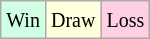<table class="wikitable">
<tr>
<td style="background:#d0ffe3;"><small>Win</small></td>
<td style="background:#ffffdd;"><small>Draw</small></td>
<td style="background:#ffd0e3;"><small>Loss</small></td>
</tr>
</table>
